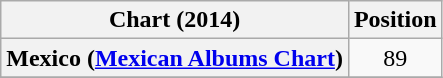<table class="wikitable sortable plainrowheaders">
<tr>
<th scope="col">Chart (2014)</th>
<th scope="col">Position</th>
</tr>
<tr>
<th scope="row">Mexico (<a href='#'>Mexican Albums Chart</a>)</th>
<td style="text-align:center;">89</td>
</tr>
<tr>
</tr>
</table>
